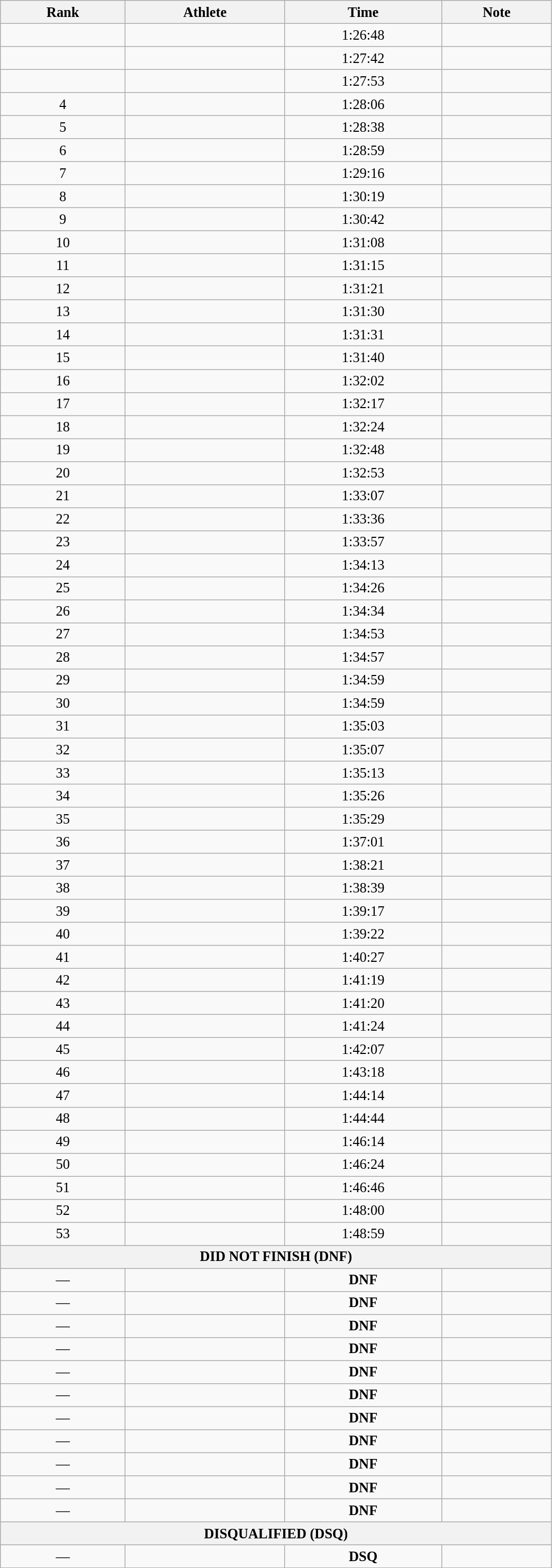<table class="wikitable" style=" text-align:center; font-size:110%;" width="55%">
<tr>
<th>Rank</th>
<th>Athlete</th>
<th>Time</th>
<th>Note</th>
</tr>
<tr>
<td></td>
<td align=left></td>
<td>1:26:48</td>
<td></td>
</tr>
<tr>
<td></td>
<td align=left></td>
<td>1:27:42</td>
<td></td>
</tr>
<tr>
<td></td>
<td align=left></td>
<td>1:27:53</td>
<td></td>
</tr>
<tr>
<td>4</td>
<td align=left></td>
<td>1:28:06</td>
<td></td>
</tr>
<tr>
<td>5</td>
<td align=left></td>
<td>1:28:38</td>
<td></td>
</tr>
<tr>
<td>6</td>
<td align=left></td>
<td>1:28:59</td>
<td></td>
</tr>
<tr>
<td>7</td>
<td align=left></td>
<td>1:29:16</td>
<td></td>
</tr>
<tr>
<td>8</td>
<td align=left></td>
<td>1:30:19</td>
<td></td>
</tr>
<tr>
<td>9</td>
<td align=left></td>
<td>1:30:42</td>
<td></td>
</tr>
<tr>
<td>10</td>
<td align=left></td>
<td>1:31:08</td>
<td></td>
</tr>
<tr>
<td>11</td>
<td align=left></td>
<td>1:31:15</td>
<td></td>
</tr>
<tr>
<td>12</td>
<td align=left></td>
<td>1:31:21</td>
<td></td>
</tr>
<tr>
<td>13</td>
<td align=left></td>
<td>1:31:30</td>
<td></td>
</tr>
<tr>
<td>14</td>
<td align=left></td>
<td>1:31:31</td>
<td></td>
</tr>
<tr>
<td>15</td>
<td align=left></td>
<td>1:31:40</td>
<td></td>
</tr>
<tr>
<td>16</td>
<td align=left></td>
<td>1:32:02</td>
<td></td>
</tr>
<tr>
<td>17</td>
<td align=left></td>
<td>1:32:17</td>
<td></td>
</tr>
<tr>
<td>18</td>
<td align=left></td>
<td>1:32:24</td>
<td></td>
</tr>
<tr>
<td>19</td>
<td align=left></td>
<td>1:32:48</td>
<td></td>
</tr>
<tr>
<td>20</td>
<td align=left></td>
<td>1:32:53</td>
<td></td>
</tr>
<tr>
<td>21</td>
<td align=left></td>
<td>1:33:07</td>
<td></td>
</tr>
<tr>
<td>22</td>
<td align=left></td>
<td>1:33:36</td>
<td></td>
</tr>
<tr>
<td>23</td>
<td align=left></td>
<td>1:33:57</td>
<td></td>
</tr>
<tr>
<td>24</td>
<td align=left></td>
<td>1:34:13</td>
<td></td>
</tr>
<tr>
<td>25</td>
<td align=left></td>
<td>1:34:26</td>
<td></td>
</tr>
<tr>
<td>26</td>
<td align=left></td>
<td>1:34:34</td>
<td></td>
</tr>
<tr>
<td>27</td>
<td align=left></td>
<td>1:34:53</td>
<td></td>
</tr>
<tr>
<td>28</td>
<td align=left></td>
<td>1:34:57</td>
<td></td>
</tr>
<tr>
<td>29</td>
<td align=left></td>
<td>1:34:59</td>
<td></td>
</tr>
<tr>
<td>30</td>
<td align=left></td>
<td>1:34:59</td>
<td></td>
</tr>
<tr>
<td>31</td>
<td align=left></td>
<td>1:35:03</td>
<td></td>
</tr>
<tr>
<td>32</td>
<td align=left></td>
<td>1:35:07</td>
<td></td>
</tr>
<tr>
<td>33</td>
<td align=left></td>
<td>1:35:13</td>
<td></td>
</tr>
<tr>
<td>34</td>
<td align=left></td>
<td>1:35:26</td>
<td></td>
</tr>
<tr>
<td>35</td>
<td align=left></td>
<td>1:35:29</td>
<td></td>
</tr>
<tr>
<td>36</td>
<td align=left></td>
<td>1:37:01</td>
<td></td>
</tr>
<tr>
<td>37</td>
<td align=left></td>
<td>1:38:21</td>
<td></td>
</tr>
<tr>
<td>38</td>
<td align=left></td>
<td>1:38:39</td>
<td></td>
</tr>
<tr>
<td>39</td>
<td align=left></td>
<td>1:39:17</td>
<td></td>
</tr>
<tr>
<td>40</td>
<td align=left></td>
<td>1:39:22</td>
<td></td>
</tr>
<tr>
<td>41</td>
<td align=left></td>
<td>1:40:27</td>
<td></td>
</tr>
<tr>
<td>42</td>
<td align=left></td>
<td>1:41:19</td>
<td></td>
</tr>
<tr>
<td>43</td>
<td align=left></td>
<td>1:41:20</td>
<td></td>
</tr>
<tr>
<td>44</td>
<td align=left></td>
<td>1:41:24</td>
<td></td>
</tr>
<tr>
<td>45</td>
<td align=left></td>
<td>1:42:07</td>
<td></td>
</tr>
<tr>
<td>46</td>
<td align=left></td>
<td>1:43:18</td>
<td></td>
</tr>
<tr>
<td>47</td>
<td align=left></td>
<td>1:44:14</td>
<td></td>
</tr>
<tr>
<td>48</td>
<td align=left></td>
<td>1:44:44</td>
<td></td>
</tr>
<tr>
<td>49</td>
<td align=left></td>
<td>1:46:14</td>
<td></td>
</tr>
<tr>
<td>50</td>
<td align=left></td>
<td>1:46:24</td>
<td></td>
</tr>
<tr>
<td>51</td>
<td align=left></td>
<td>1:46:46</td>
<td></td>
</tr>
<tr>
<td>52</td>
<td align=left></td>
<td>1:48:00</td>
<td></td>
</tr>
<tr>
<td>53</td>
<td align=left></td>
<td>1:48:59</td>
<td></td>
</tr>
<tr>
<th colspan="4">DID NOT FINISH (DNF)</th>
</tr>
<tr>
<td>—</td>
<td align=left></td>
<td><strong>DNF</strong></td>
<td></td>
</tr>
<tr>
<td>—</td>
<td align=left></td>
<td><strong>DNF</strong></td>
<td></td>
</tr>
<tr>
<td>—</td>
<td align=left></td>
<td><strong>DNF</strong></td>
<td></td>
</tr>
<tr>
<td>—</td>
<td align=left></td>
<td><strong>DNF</strong></td>
<td></td>
</tr>
<tr>
<td>—</td>
<td align=left></td>
<td><strong>DNF</strong></td>
<td></td>
</tr>
<tr>
<td>—</td>
<td align=left></td>
<td><strong>DNF</strong></td>
<td></td>
</tr>
<tr>
<td>—</td>
<td align=left></td>
<td><strong>DNF</strong></td>
<td></td>
</tr>
<tr>
<td>—</td>
<td align=left></td>
<td><strong>DNF</strong></td>
<td></td>
</tr>
<tr>
<td>—</td>
<td align=left></td>
<td><strong>DNF</strong></td>
<td></td>
</tr>
<tr>
<td>—</td>
<td align=left></td>
<td><strong>DNF</strong></td>
<td></td>
</tr>
<tr>
<td>—</td>
<td align=left></td>
<td><strong>DNF</strong></td>
<td></td>
</tr>
<tr>
<th colspan="4">DISQUALIFIED (DSQ)</th>
</tr>
<tr>
<td>—</td>
<td align=left></td>
<td><strong>DSQ</strong></td>
<td></td>
</tr>
</table>
